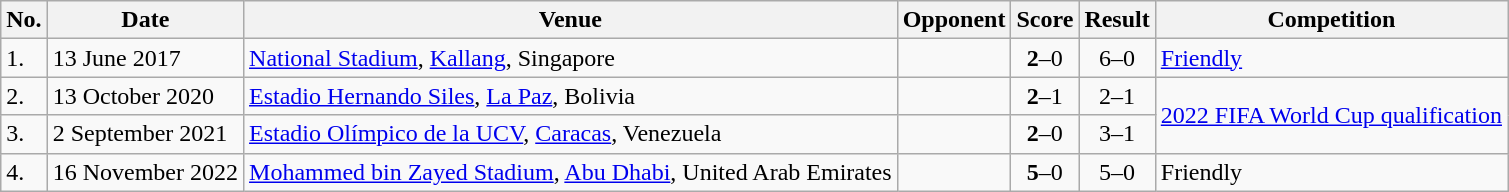<table class="wikitable sortable">
<tr>
<th>No.</th>
<th>Date</th>
<th>Venue</th>
<th>Opponent</th>
<th>Score</th>
<th>Result</th>
<th>Competition</th>
</tr>
<tr>
<td>1.</td>
<td>13 June 2017</td>
<td><a href='#'>National Stadium</a>, <a href='#'>Kallang</a>, Singapore</td>
<td></td>
<td align=center><strong>2</strong>–0</td>
<td align=center>6–0</td>
<td><a href='#'>Friendly</a></td>
</tr>
<tr>
<td>2.</td>
<td>13 October 2020</td>
<td><a href='#'>Estadio Hernando Siles</a>, <a href='#'>La Paz</a>, Bolivia</td>
<td></td>
<td align=center><strong>2</strong>–1</td>
<td align=center>2–1</td>
<td rowspan=2><a href='#'>2022 FIFA World Cup qualification</a></td>
</tr>
<tr>
<td>3.</td>
<td>2 September 2021</td>
<td><a href='#'>Estadio Olímpico de la UCV</a>, <a href='#'>Caracas</a>, Venezuela</td>
<td></td>
<td align=center><strong>2</strong>–0</td>
<td align=center>3–1</td>
</tr>
<tr>
<td>4.</td>
<td>16 November 2022</td>
<td><a href='#'>Mohammed bin Zayed Stadium</a>, <a href='#'>Abu Dhabi</a>, United Arab Emirates</td>
<td></td>
<td align=center><strong>5</strong>–0</td>
<td align=center>5–0</td>
<td>Friendly</td>
</tr>
</table>
